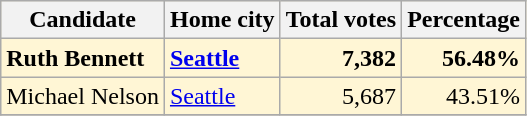<table class="wikitable" border=" 1px solid #008000" style="background: #fff6d5; border-collapse: collapse; white-space: nowrap; text-align: right">
<tr style="text-align: center; background: #eee">
<th>Candidate</th>
<th>Home city</th>
<th>Total votes</th>
<th>Percentage</th>
</tr>
<tr>
<td align="left"><strong>Ruth Bennett</strong></td>
<td align="left"><strong><a href='#'>Seattle</a></strong></td>
<td><strong>7,382</strong></td>
<td><strong>56.48%</strong></td>
</tr>
<tr>
<td align="left">Michael Nelson</td>
<td align="left"><a href='#'>Seattle</a></td>
<td>5,687</td>
<td>43.51%</td>
</tr>
<tr>
</tr>
</table>
